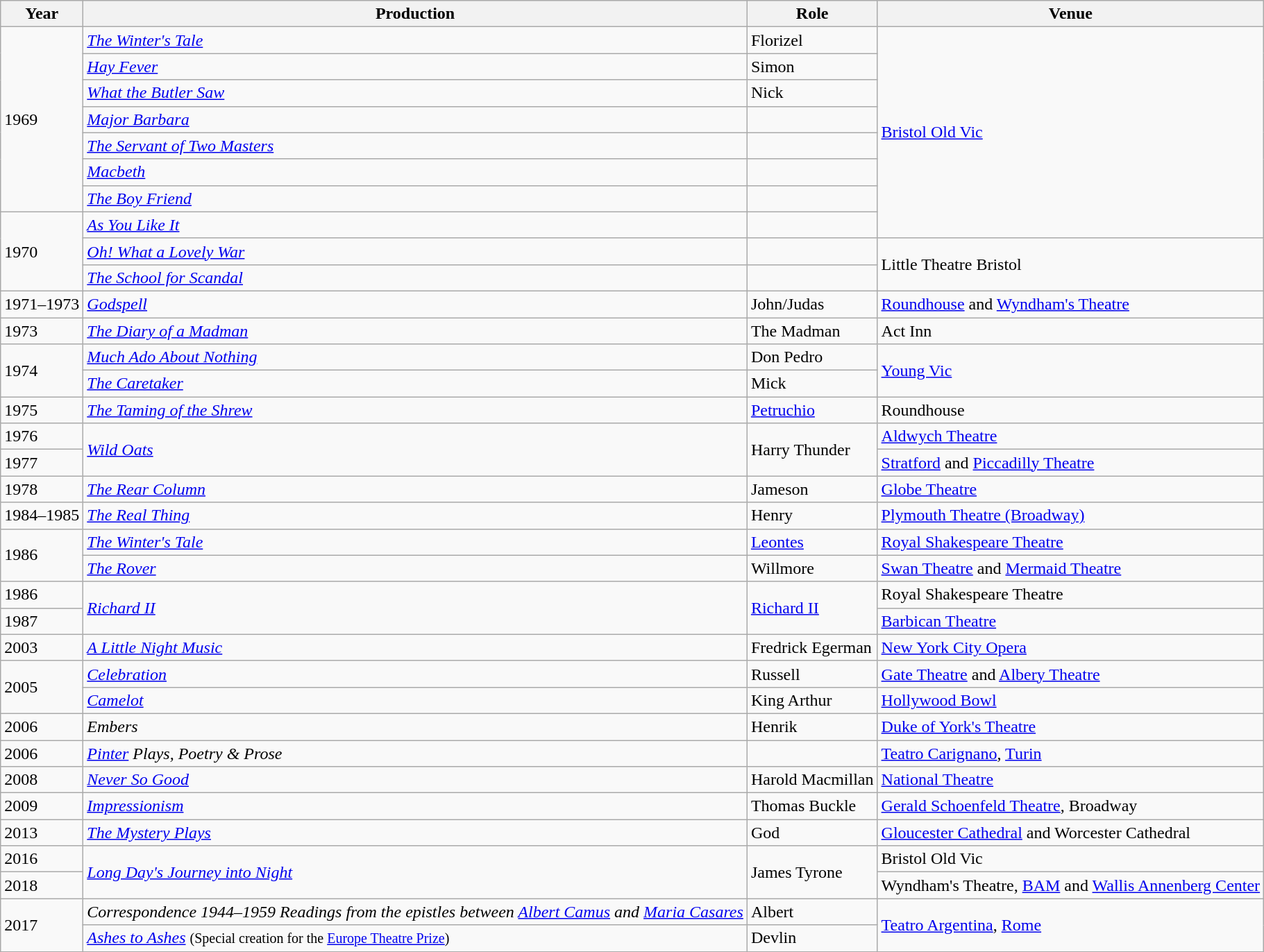<table class="wikitable sortable">
<tr>
<th>Year</th>
<th>Production</th>
<th>Role</th>
<th>Venue</th>
</tr>
<tr>
<td rowspan=7>1969</td>
<td><em><a href='#'>The Winter's Tale</a></em></td>
<td>Florizel</td>
<td rowspan=8><a href='#'>Bristol Old Vic</a></td>
</tr>
<tr>
<td><em><a href='#'>Hay Fever</a></em></td>
<td>Simon</td>
</tr>
<tr>
<td><em><a href='#'>What the Butler Saw</a></em></td>
<td>Nick</td>
</tr>
<tr>
<td><em><a href='#'>Major Barbara</a></em></td>
<td></td>
</tr>
<tr>
<td><em><a href='#'>The Servant of Two Masters</a></em></td>
<td></td>
</tr>
<tr>
<td><em><a href='#'>Macbeth</a></em></td>
<td></td>
</tr>
<tr>
<td><em><a href='#'>The Boy Friend</a></em></td>
<td></td>
</tr>
<tr>
<td rowspan=3>1970</td>
<td><em><a href='#'>As You Like It</a></em></td>
<td></td>
</tr>
<tr>
<td><em><a href='#'>Oh! What a Lovely War</a></em></td>
<td></td>
<td rowspan="2">Little Theatre Bristol</td>
</tr>
<tr>
<td><em><a href='#'>The School for Scandal</a></em></td>
<td></td>
</tr>
<tr>
<td>1971–1973</td>
<td><em><a href='#'>Godspell</a></em></td>
<td>John/Judas</td>
<td><a href='#'>Roundhouse</a> and <a href='#'>Wyndham's Theatre</a></td>
</tr>
<tr>
<td>1973</td>
<td><em><a href='#'>The Diary of a Madman</a></em></td>
<td>The Madman</td>
<td>Act Inn</td>
</tr>
<tr>
<td rowspan=2>1974</td>
<td><em><a href='#'>Much Ado About Nothing</a></em></td>
<td>Don Pedro</td>
<td rowspan=2><a href='#'>Young Vic</a></td>
</tr>
<tr>
<td><em><a href='#'>The Caretaker</a></em></td>
<td>Mick</td>
</tr>
<tr>
<td>1975</td>
<td><em><a href='#'>The Taming of the Shrew</a></em></td>
<td><a href='#'>Petruchio</a></td>
<td>Roundhouse</td>
</tr>
<tr>
<td>1976</td>
<td rowspan=2><em><a href='#'>Wild Oats</a></em></td>
<td rowspan=2>Harry Thunder</td>
<td><a href='#'>Aldwych Theatre</a></td>
</tr>
<tr>
<td>1977</td>
<td><a href='#'>Stratford</a> and <a href='#'>Piccadilly Theatre</a></td>
</tr>
<tr>
<td>1978</td>
<td><em><a href='#'>The Rear Column</a></em></td>
<td>Jameson</td>
<td><a href='#'>Globe Theatre</a></td>
</tr>
<tr>
<td>1984–1985</td>
<td><em><a href='#'>The Real Thing</a></em></td>
<td>Henry</td>
<td><a href='#'>Plymouth Theatre (Broadway)</a></td>
</tr>
<tr>
<td rowspan=2>1986</td>
<td><em><a href='#'>The Winter's Tale</a></em></td>
<td><a href='#'>Leontes</a></td>
<td><a href='#'>Royal Shakespeare Theatre</a></td>
</tr>
<tr>
<td><em><a href='#'>The Rover</a></em></td>
<td>Willmore</td>
<td><a href='#'>Swan Theatre</a> and <a href='#'>Mermaid Theatre</a></td>
</tr>
<tr>
<td>1986</td>
<td rowspan=2><em><a href='#'>Richard II</a></em></td>
<td rowspan=2><a href='#'>Richard II</a></td>
<td>Royal Shakespeare Theatre</td>
</tr>
<tr>
<td>1987</td>
<td><a href='#'>Barbican Theatre</a></td>
</tr>
<tr>
<td>2003</td>
<td><em><a href='#'>A Little Night Music</a></em></td>
<td>Fredrick Egerman</td>
<td><a href='#'>New York City Opera</a></td>
</tr>
<tr>
<td rowspan=2>2005</td>
<td><em><a href='#'>Celebration</a></em></td>
<td>Russell</td>
<td><a href='#'>Gate Theatre</a> and <a href='#'>Albery Theatre</a></td>
</tr>
<tr>
<td><em><a href='#'>Camelot</a></em></td>
<td>King Arthur</td>
<td><a href='#'>Hollywood Bowl</a></td>
</tr>
<tr>
<td>2006</td>
<td><em>Embers</em></td>
<td>Henrik</td>
<td><a href='#'>Duke of York's Theatre</a></td>
</tr>
<tr>
<td>2006</td>
<td><em><a href='#'>Pinter</a> Plays, Poetry & Prose</em></td>
<td></td>
<td><a href='#'>Teatro Carignano</a>, <a href='#'>Turin</a></td>
</tr>
<tr>
<td>2008</td>
<td><em><a href='#'>Never So Good</a></em></td>
<td>Harold Macmillan</td>
<td><a href='#'>National Theatre</a></td>
</tr>
<tr>
<td>2009</td>
<td><em><a href='#'>Impressionism</a></em></td>
<td>Thomas Buckle</td>
<td><a href='#'>Gerald Schoenfeld Theatre</a>, Broadway</td>
</tr>
<tr>
<td>2013</td>
<td><em><a href='#'>The Mystery Plays</a></em></td>
<td>God</td>
<td><a href='#'>Gloucester Cathedral</a> and Worcester Cathedral</td>
</tr>
<tr>
<td>2016</td>
<td rowspan=2><em><a href='#'>Long Day's Journey into Night</a></em></td>
<td rowspan=2>James Tyrone</td>
<td>Bristol Old Vic</td>
</tr>
<tr>
<td>2018</td>
<td>Wyndham's Theatre, <a href='#'>BAM</a> and <a href='#'>Wallis Annenberg Center</a></td>
</tr>
<tr>
<td rowspan=2>2017</td>
<td><em>Correspondence 1944–1959 Readings from the epistles between <a href='#'>Albert Camus</a> and <a href='#'>Maria Casares</a></em></td>
<td>Albert</td>
<td rowspan=2><a href='#'>Teatro Argentina</a>, <a href='#'>Rome</a></td>
</tr>
<tr>
<td><em><a href='#'>Ashes to Ashes</a></em> <small>(Special creation for the <a href='#'>Europe Theatre Prize</a>)</small></td>
<td>Devlin</td>
</tr>
</table>
